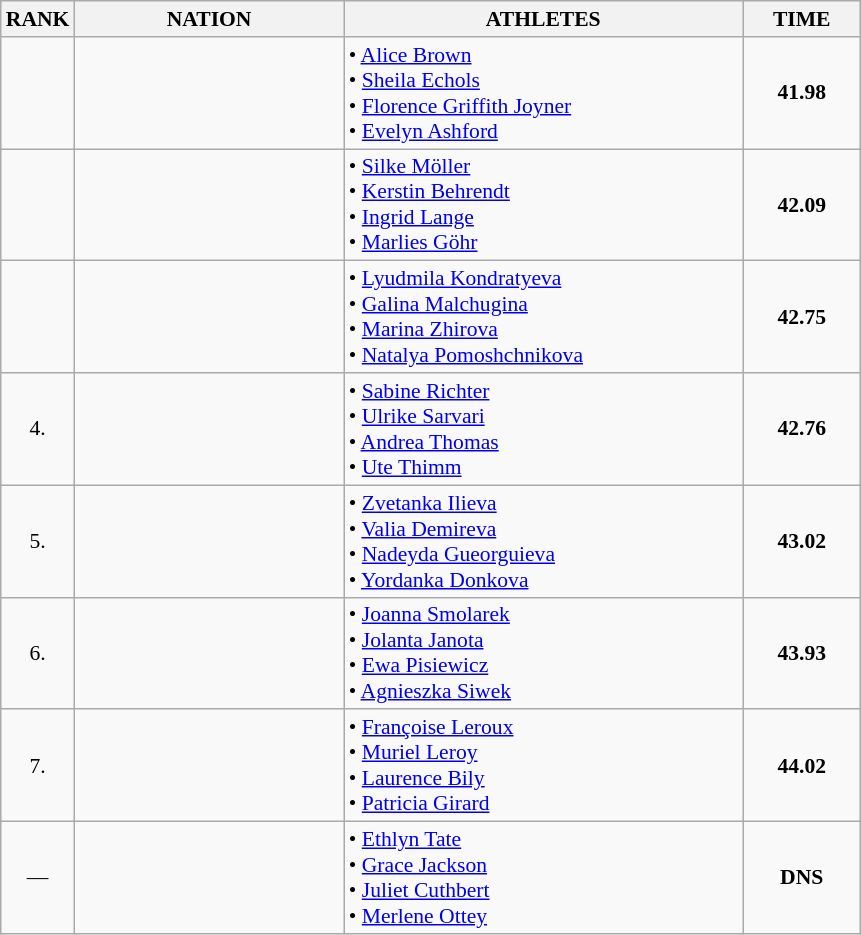<table class="wikitable" style="border-collapse: collapse; font-size: 90%;">
<tr>
<th>RANK</th>
<th style="width: 12em">NATION</th>
<th style="width: 18em">ATHLETES</th>
<th style="width: 5em">TIME</th>
</tr>
<tr>
<td align="center"></td>
<td align="center"></td>
<td>• <a href='#'>Alice Brown</a><br>• <a href='#'>Sheila Echols</a><br>• <a href='#'>Florence Griffith Joyner</a><br>• <a href='#'>Evelyn Ashford</a></td>
<td align="center"><strong>41.98</strong></td>
</tr>
<tr>
<td align="center"></td>
<td align="center"></td>
<td>• <a href='#'>Silke Möller</a><br>• <a href='#'>Kerstin Behrendt</a><br>• <a href='#'>Ingrid Lange</a><br>• <a href='#'>Marlies Göhr</a></td>
<td align="center"><strong>42.09</strong></td>
</tr>
<tr>
<td align="center"></td>
<td align="center"></td>
<td>• <a href='#'>Lyudmila Kondratyeva</a><br>• <a href='#'>Galina Malchugina</a><br>• <a href='#'>Marina Zhirova</a><br>• <a href='#'>Natalya Pomoshchnikova</a></td>
<td align="center"><strong>42.75</strong></td>
</tr>
<tr>
<td align="center">4.</td>
<td align="center"></td>
<td>• <a href='#'>Sabine Richter</a><br>• <a href='#'>Ulrike Sarvari</a><br>• <a href='#'>Andrea Thomas</a><br>• <a href='#'>Ute Thimm</a></td>
<td align="center"><strong>42.76</strong></td>
</tr>
<tr>
<td align="center">5.</td>
<td align="center"></td>
<td>• <a href='#'>Zvetanka Ilieva</a><br>• <a href='#'>Valia Demireva</a><br>• <a href='#'>Nadeyda Gueorguieva</a><br>• <a href='#'>Yordanka Donkova</a></td>
<td align="center"><strong>43.02</strong></td>
</tr>
<tr>
<td align="center">6.</td>
<td align="center"></td>
<td>• <a href='#'>Joanna Smolarek</a><br>• <a href='#'>Jolanta Janota</a><br>• <a href='#'>Ewa Pisiewicz</a><br>• <a href='#'>Agnieszka Siwek</a></td>
<td align="center"><strong>43.93</strong></td>
</tr>
<tr>
<td align="center">7.</td>
<td align="center"></td>
<td>• <a href='#'>Françoise Leroux</a><br>• <a href='#'>Muriel Leroy</a><br>• <a href='#'>Laurence Bily</a><br>• <a href='#'>Patricia Girard</a></td>
<td align="center"><strong>44.02</strong></td>
</tr>
<tr>
<td align="center">—</td>
<td align="center"></td>
<td>• <a href='#'>Ethlyn Tate</a><br>• <a href='#'>Grace Jackson</a><br>• <a href='#'>Juliet Cuthbert</a><br>• <a href='#'>Merlene Ottey</a></td>
<td align="center"><strong>DNS</strong></td>
</tr>
</table>
